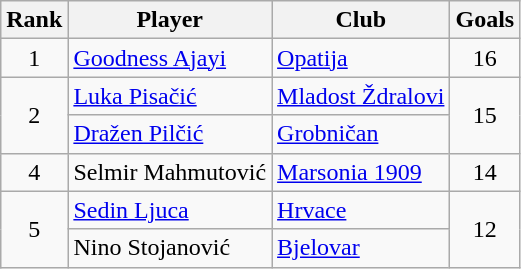<table class="wikitable" style="text-align:center;">
<tr>
<th>Rank</th>
<th>Player</th>
<th>Club</th>
<th>Goals</th>
</tr>
<tr>
<td>1</td>
<td align="left"> <a href='#'>Goodness Ajayi</a></td>
<td align="left"><a href='#'>Opatija</a></td>
<td>16</td>
</tr>
<tr>
<td rowspan="2">2</td>
<td align="left"> <a href='#'>Luka Pisačić</a></td>
<td align="left"><a href='#'>Mladost Ždralovi</a></td>
<td rowspan="2">15</td>
</tr>
<tr>
<td align="left"> <a href='#'>Dražen Pilčić</a></td>
<td align="left"><a href='#'>Grobničan</a></td>
</tr>
<tr>
<td>4</td>
<td align="left"> Selmir Mahmutović</td>
<td align="left"><a href='#'>Marsonia 1909</a></td>
<td>14</td>
</tr>
<tr>
<td rowspan="2">5</td>
<td align="left"> <a href='#'>Sedin Ljuca</a></td>
<td align="left"><a href='#'>Hrvace</a></td>
<td rowspan="2">12</td>
</tr>
<tr>
<td align="left"> Nino Stojanović</td>
<td align="left"><a href='#'>Bjelovar</a></td>
</tr>
</table>
